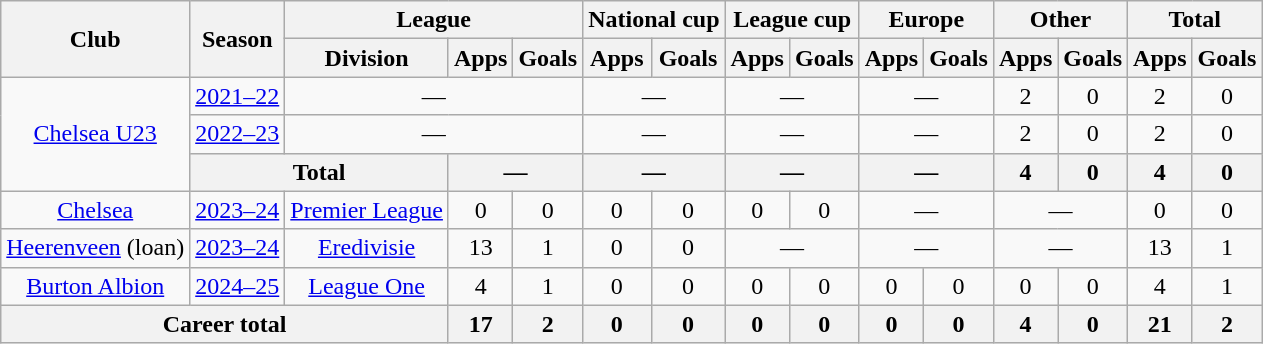<table class=wikitable style=text-align:center>
<tr>
<th rowspan=2>Club</th>
<th rowspan=2>Season</th>
<th colspan=3>League</th>
<th colspan=2>National cup</th>
<th colspan=2>League cup</th>
<th colspan=2>Europe</th>
<th colspan=2>Other</th>
<th colspan=2>Total</th>
</tr>
<tr>
<th>Division</th>
<th>Apps</th>
<th>Goals</th>
<th>Apps</th>
<th>Goals</th>
<th>Apps</th>
<th>Goals</th>
<th>Apps</th>
<th>Goals</th>
<th>Apps</th>
<th>Goals</th>
<th>Apps</th>
<th>Goals</th>
</tr>
<tr>
<td rowspan="3"><a href='#'>Chelsea U23</a></td>
<td><a href='#'>2021–22</a></td>
<td colspan=3>—</td>
<td colspan=2>—</td>
<td colspan=2>—</td>
<td colspan=2>—</td>
<td>2</td>
<td>0</td>
<td>2</td>
<td>0</td>
</tr>
<tr>
<td><a href='#'>2022–23</a></td>
<td colspan=3>—</td>
<td colspan=2>—</td>
<td colspan=2>—</td>
<td colspan=2>—</td>
<td>2</td>
<td>0</td>
<td>2</td>
<td>0</td>
</tr>
<tr>
<th colspan=2>Total</th>
<th colspan=2>—</th>
<th colspan=2>—</th>
<th colspan=2>—</th>
<th colspan=2>—</th>
<th>4</th>
<th>0</th>
<th>4</th>
<th>0</th>
</tr>
<tr>
<td><a href='#'>Chelsea</a></td>
<td><a href='#'>2023–24</a></td>
<td><a href='#'>Premier League</a></td>
<td>0</td>
<td>0</td>
<td>0</td>
<td>0</td>
<td>0</td>
<td>0</td>
<td colspan=2>—</td>
<td colspan=2>—</td>
<td>0</td>
<td>0</td>
</tr>
<tr>
<td><a href='#'>Heerenveen</a> (loan)</td>
<td><a href='#'>2023–24</a></td>
<td><a href='#'>Eredivisie</a></td>
<td>13</td>
<td>1</td>
<td>0</td>
<td>0</td>
<td colspan=2>—</td>
<td colspan=2>—</td>
<td colspan=2>—</td>
<td>13</td>
<td>1</td>
</tr>
<tr>
<td><a href='#'>Burton Albion</a></td>
<td><a href='#'>2024–25</a></td>
<td><a href='#'>League One</a></td>
<td>4</td>
<td>1</td>
<td>0</td>
<td>0</td>
<td>0</td>
<td>0</td>
<td>0</td>
<td>0</td>
<td>0</td>
<td>0</td>
<td>4</td>
<td>1</td>
</tr>
<tr>
<th colspan=3>Career total</th>
<th>17</th>
<th>2</th>
<th>0</th>
<th>0</th>
<th>0</th>
<th>0</th>
<th>0</th>
<th>0</th>
<th>4</th>
<th>0</th>
<th>21</th>
<th>2</th>
</tr>
</table>
